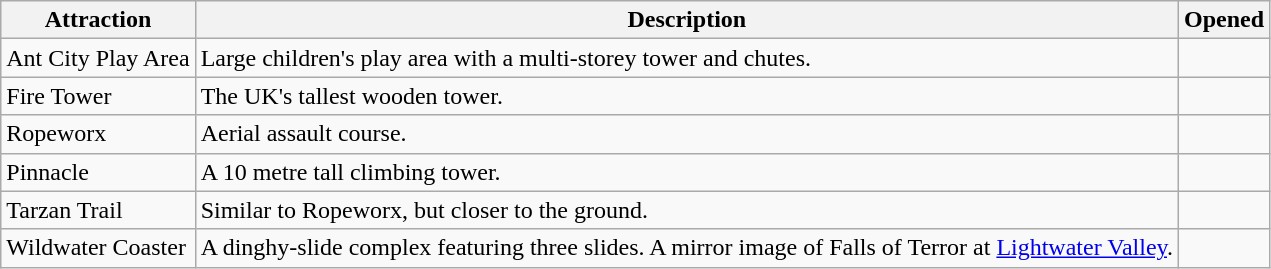<table class="wikitable">
<tr>
<th scope=col>Attraction</th>
<th scope=col>Description</th>
<th scope=col>Opened</th>
</tr>
<tr>
<td>Ant City Play Area</td>
<td>Large children's play area with a multi-storey tower and chutes.</td>
<td></td>
</tr>
<tr>
<td>Fire Tower</td>
<td>The UK's tallest wooden tower.</td>
<td></td>
</tr>
<tr>
<td>Ropeworx</td>
<td>Aerial assault course.</td>
<td></td>
</tr>
<tr>
<td>Pinnacle</td>
<td>A 10 metre tall climbing tower.</td>
<td></td>
</tr>
<tr>
<td>Tarzan Trail</td>
<td>Similar to Ropeworx, but closer to the ground.</td>
<td></td>
</tr>
<tr>
<td>Wildwater Coaster</td>
<td>A dinghy-slide complex featuring three slides. A mirror image of Falls of Terror at <a href='#'>Lightwater Valley</a>.</td>
<td></td>
</tr>
</table>
